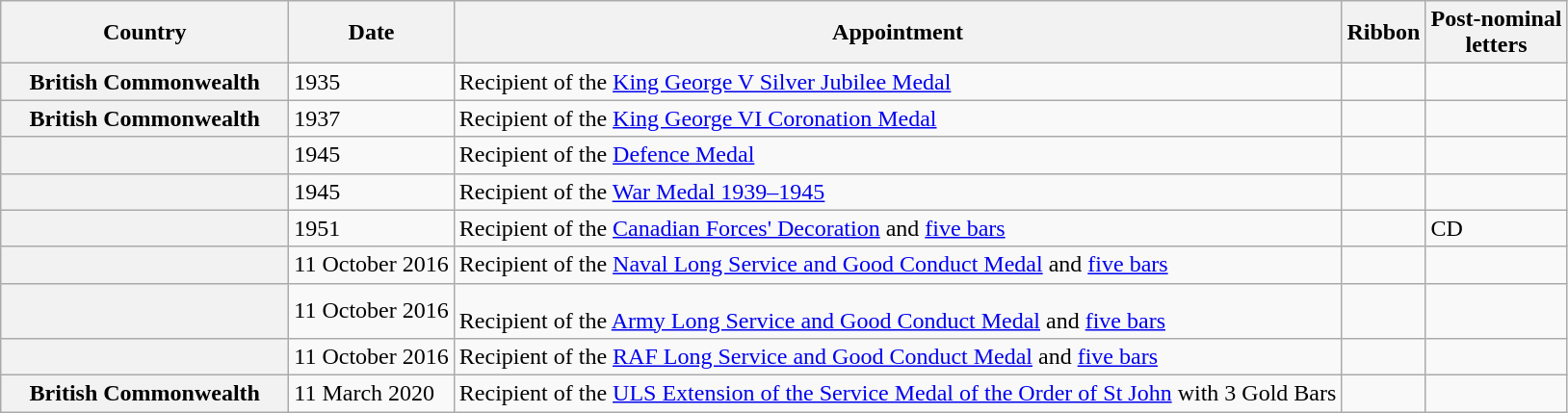<table class="wikitable plainrowheaders">
<tr>
<th scope="col" style="width:12em;">Country</th>
<th scope="col">Date</th>
<th scope="col">Appointment</th>
<th scope="col">Ribbon</th>
<th scope="col">Post-nominal<br>letters</th>
</tr>
<tr>
<th scope="row"> British Commonwealth</th>
<td>1935</td>
<td>Recipient of the <a href='#'>King George V Silver Jubilee Medal</a></td>
<td style="padding-top:1em;"></td>
<td></td>
</tr>
<tr>
<th scope="row"> British Commonwealth</th>
<td>1937</td>
<td>Recipient of the <a href='#'>King George VI Coronation Medal</a></td>
<td style="padding-top:1em;"></td>
<td></td>
</tr>
<tr>
<th scope="row"></th>
<td>1945</td>
<td>Recipient of the <a href='#'>Defence Medal</a></td>
<td style="padding-top:1em;"></td>
<td></td>
</tr>
<tr>
<th scope="row"></th>
<td>1945</td>
<td>Recipient of the <a href='#'>War Medal 1939–1945</a></td>
<td style="padding-top:1em;"></td>
<td></td>
</tr>
<tr>
<th scope="row"></th>
<td>1951</td>
<td>Recipient of the <a href='#'>Canadian Forces' Decoration</a> and <a href='#'>five bars</a></td>
<td style="padding-top:1em;"></td>
<td>CD</td>
</tr>
<tr>
<th scope="row"></th>
<td>11 October 2016</td>
<td>Recipient of the <a href='#'>Naval Long Service and Good Conduct Medal</a> and <a href='#'>five bars</a></td>
<td style="padding-top:1em;"><span></span><span></span><span></span><span></span><span></span></td>
<td></td>
</tr>
<tr>
<th scope="row"></th>
<td>11 October 2016</td>
<td style="padding-top:1em;">Recipient of the <a href='#'>Army Long Service and Good Conduct Medal</a> and <a href='#'>five bars</a></td>
<td style="padding-top:1em;"><span></span><span></span><span></span><span></span><span></span></td>
<td></td>
</tr>
<tr>
<th scope="row"></th>
<td>11 October 2016</td>
<td>Recipient of the <a href='#'>RAF Long Service and Good Conduct Medal</a> and <a href='#'>five bars</a></td>
<td style="padding-top:1em;"><span></span><span></span><span></span><span></span><span></span></td>
<td></td>
</tr>
<tr>
<th scope="row"> British Commonwealth</th>
<td>11 March 2020</td>
<td>Recipient of the <a href='#'>ULS Extension of the Service Medal of the Order of St John</a> with 3 Gold Bars</td>
<td style="padding-top:1em;"></td>
<td></td>
</tr>
</table>
